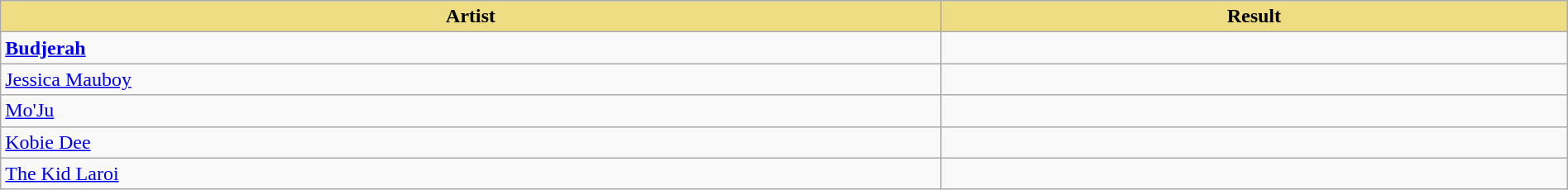<table class="wikitable" width=100%>
<tr>
<th style="width:15%;background:#EEDD82;">Artist</th>
<th style="width:10%;background:#EEDD82;">Result</th>
</tr>
<tr>
<td><strong><a href='#'>Budjerah</a></strong></td>
<td></td>
</tr>
<tr>
<td><a href='#'>Jessica Mauboy</a></td>
<td></td>
</tr>
<tr>
<td><a href='#'>Mo'Ju</a></td>
<td></td>
</tr>
<tr>
<td><a href='#'>Kobie Dee</a></td>
<td></td>
</tr>
<tr>
<td><a href='#'>The Kid Laroi</a></td>
<td></td>
</tr>
</table>
